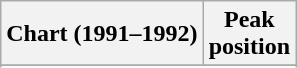<table class="wikitable plainrowheaders sortable">
<tr>
<th>Chart (1991–1992)</th>
<th>Peak<br>position</th>
</tr>
<tr>
</tr>
<tr>
</tr>
<tr>
</tr>
<tr>
</tr>
</table>
